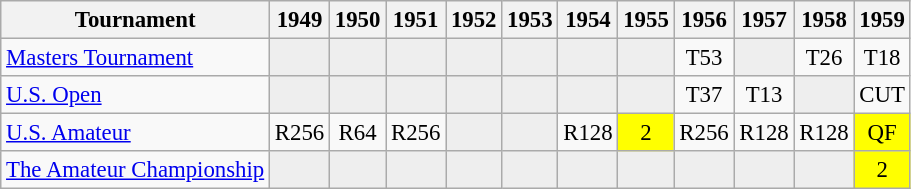<table class="wikitable" style="font-size:95%;text-align:center;">
<tr>
<th>Tournament</th>
<th>1949</th>
<th>1950</th>
<th>1951</th>
<th>1952</th>
<th>1953</th>
<th>1954</th>
<th>1955</th>
<th>1956</th>
<th>1957</th>
<th>1958</th>
<th>1959</th>
</tr>
<tr>
<td align=left><a href='#'>Masters Tournament</a></td>
<td style="background:#eeeeee;"></td>
<td style="background:#eeeeee;"></td>
<td style="background:#eeeeee;"></td>
<td style="background:#eeeeee;"></td>
<td style="background:#eeeeee;"></td>
<td style="background:#eeeeee;"></td>
<td style="background:#eeeeee;"></td>
<td>T53</td>
<td style="background:#eeeeee;"></td>
<td>T26</td>
<td>T18</td>
</tr>
<tr>
<td align=left><a href='#'>U.S. Open</a></td>
<td style="background:#eeeeee;"></td>
<td style="background:#eeeeee;"></td>
<td style="background:#eeeeee;"></td>
<td style="background:#eeeeee;"></td>
<td style="background:#eeeeee;"></td>
<td style="background:#eeeeee;"></td>
<td style="background:#eeeeee;"></td>
<td>T37</td>
<td>T13</td>
<td style="background:#eeeeee;"></td>
<td>CUT</td>
</tr>
<tr>
<td align=left><a href='#'>U.S. Amateur</a></td>
<td>R256</td>
<td>R64</td>
<td>R256</td>
<td style="background:#eeeeee;"></td>
<td style="background:#eeeeee;"></td>
<td>R128</td>
<td style="background:yellow;">2</td>
<td>R256</td>
<td>R128</td>
<td>R128</td>
<td style="background:yellow;">QF</td>
</tr>
<tr>
<td align=left><a href='#'>The Amateur Championship</a></td>
<td style="background:#eeeeee;"></td>
<td style="background:#eeeeee;"></td>
<td style="background:#eeeeee;"></td>
<td style="background:#eeeeee;"></td>
<td style="background:#eeeeee;"></td>
<td style="background:#eeeeee;"></td>
<td style="background:#eeeeee;"></td>
<td style="background:#eeeeee;"></td>
<td style="background:#eeeeee;"></td>
<td style="background:#eeeeee;"></td>
<td style="background:yellow;">2</td>
</tr>
</table>
